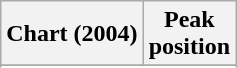<table class="wikitable plainrowheaders">
<tr>
<th scope="col">Chart (2004)</th>
<th scope="col">Peak<br>position</th>
</tr>
<tr>
</tr>
<tr>
</tr>
</table>
